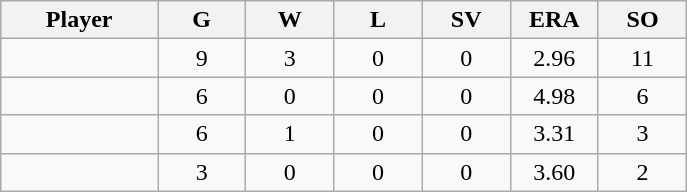<table class="wikitable sortable">
<tr>
<th bgcolor="#DDDDFF" width="16%">Player</th>
<th bgcolor="#DDDDFF" width="9%">G</th>
<th bgcolor="#DDDDFF" width="9%">W</th>
<th bgcolor="#DDDDFF" width="9%">L</th>
<th bgcolor="#DDDDFF" width="9%">SV</th>
<th bgcolor="#DDDDFF" width="9%">ERA</th>
<th bgcolor="#DDDDFF" width="9%">SO</th>
</tr>
<tr align="center">
<td></td>
<td>9</td>
<td>3</td>
<td>0</td>
<td>0</td>
<td>2.96</td>
<td>11</td>
</tr>
<tr align="center">
<td></td>
<td>6</td>
<td>0</td>
<td>0</td>
<td>0</td>
<td>4.98</td>
<td>6</td>
</tr>
<tr align="center">
<td></td>
<td>6</td>
<td>1</td>
<td>0</td>
<td>0</td>
<td>3.31</td>
<td>3</td>
</tr>
<tr align="center">
<td></td>
<td>3</td>
<td>0</td>
<td>0</td>
<td>0</td>
<td>3.60</td>
<td>2</td>
</tr>
</table>
